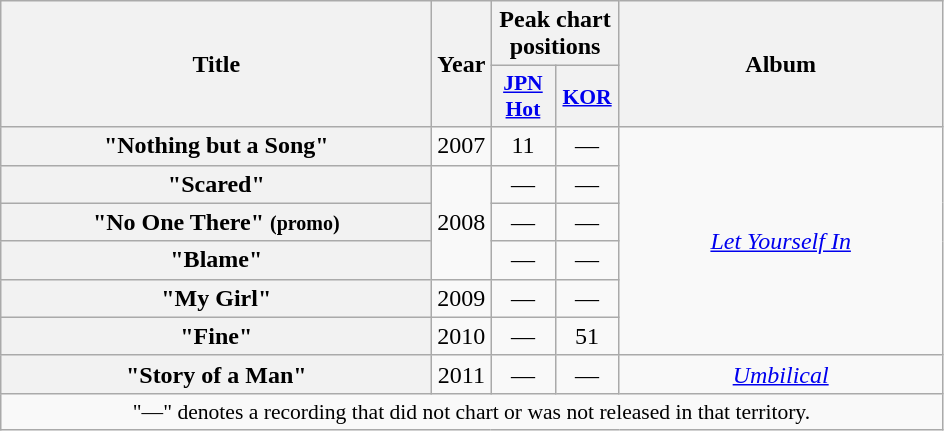<table class="wikitable plainrowheaders" style="text-align:center;" border="1">
<tr>
<th scope="col" rowspan="2" style="width:17.5em;">Title</th>
<th scope="col" rowspan="2" style="width:1em;">Year</th>
<th scope="col" colspan="2">Peak chart positions</th>
<th scope="col" rowspan="2" style="width:13em;">Album</th>
</tr>
<tr>
<th scope="col" style="width:2.5em;font-size:90%;"><a href='#'>JPN<br>Hot</a><br></th>
<th scope="col" style="width:2.5em;font-size:90%;"><a href='#'>KOR</a><br></th>
</tr>
<tr>
<th scope="row">"Nothing but a Song"</th>
<td>2007</td>
<td>11</td>
<td>—</td>
<td rowspan="6"><em><a href='#'>Let Yourself In</a></em></td>
</tr>
<tr>
<th scope="row">"Scared"</th>
<td rowspan="3">2008</td>
<td>—</td>
<td>—</td>
</tr>
<tr>
<th scope="row">"No One There" <small>(promo)</small></th>
<td>—</td>
<td>—</td>
</tr>
<tr>
<th scope="row">"Blame"</th>
<td>—</td>
<td>—</td>
</tr>
<tr>
<th scope="row">"My Girl"</th>
<td>2009</td>
<td>—</td>
<td>—</td>
</tr>
<tr>
<th scope="row">"Fine"</th>
<td>2010</td>
<td>—</td>
<td>51</td>
</tr>
<tr>
<th scope="row">"Story of a Man"</th>
<td>2011</td>
<td>—</td>
<td>—</td>
<td><em><a href='#'>Umbilical</a></em></td>
</tr>
<tr>
<td colspan="6" style="font-size:90%">"—" denotes a recording that did not chart or was not released in that territory.</td>
</tr>
</table>
